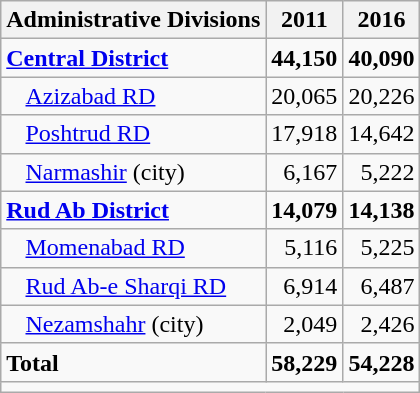<table class="wikitable">
<tr>
<th>Administrative Divisions</th>
<th>2011</th>
<th>2016</th>
</tr>
<tr>
<td><strong><a href='#'>Central District</a></strong></td>
<td style="text-align: right;"><strong>44,150</strong></td>
<td style="text-align: right;"><strong>40,090</strong></td>
</tr>
<tr>
<td style="padding-left: 1em;"><a href='#'>Azizabad RD</a></td>
<td style="text-align: right;">20,065</td>
<td style="text-align: right;">20,226</td>
</tr>
<tr>
<td style="padding-left: 1em;"><a href='#'>Poshtrud RD</a></td>
<td style="text-align: right;">17,918</td>
<td style="text-align: right;">14,642</td>
</tr>
<tr>
<td style="padding-left: 1em;"><a href='#'>Narmashir</a> (city)</td>
<td style="text-align: right;">6,167</td>
<td style="text-align: right;">5,222</td>
</tr>
<tr>
<td><strong><a href='#'>Rud Ab District</a></strong></td>
<td style="text-align: right;"><strong>14,079</strong></td>
<td style="text-align: right;"><strong>14,138</strong></td>
</tr>
<tr>
<td style="padding-left: 1em;"><a href='#'>Momenabad RD</a></td>
<td style="text-align: right;">5,116</td>
<td style="text-align: right;">5,225</td>
</tr>
<tr>
<td style="padding-left: 1em;"><a href='#'>Rud Ab-e Sharqi RD</a></td>
<td style="text-align: right;">6,914</td>
<td style="text-align: right;">6,487</td>
</tr>
<tr>
<td style="padding-left: 1em;"><a href='#'>Nezamshahr</a> (city)</td>
<td style="text-align: right;">2,049</td>
<td style="text-align: right;">2,426</td>
</tr>
<tr>
<td><strong>Total</strong></td>
<td style="text-align: right;"><strong>58,229</strong></td>
<td style="text-align: right;"><strong>54,228</strong></td>
</tr>
<tr>
<td colspan=3></td>
</tr>
</table>
